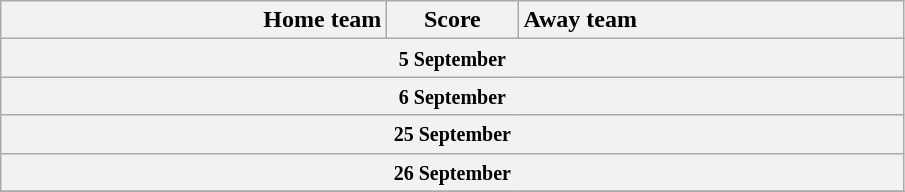<table class="wikitable" style="border-collapse: collapse;">
<tr>
<th style="text-align:right; width:250px">Home team</th>
<th style="width:80px">Score</th>
<th style="text-align:left; width:250px">Away team</th>
</tr>
<tr>
<th colspan="3" align="center"><small>5 September</small><br></th>
</tr>
<tr>
<th colspan="3" align="center"><small>6 September</small><br></th>
</tr>
<tr>
<th colspan="3" align="center"><small>25 September</small><br>


</th>
</tr>
<tr>
<th colspan="3" align="center"><small>26 September</small><br>
</th>
</tr>
<tr>
</tr>
</table>
